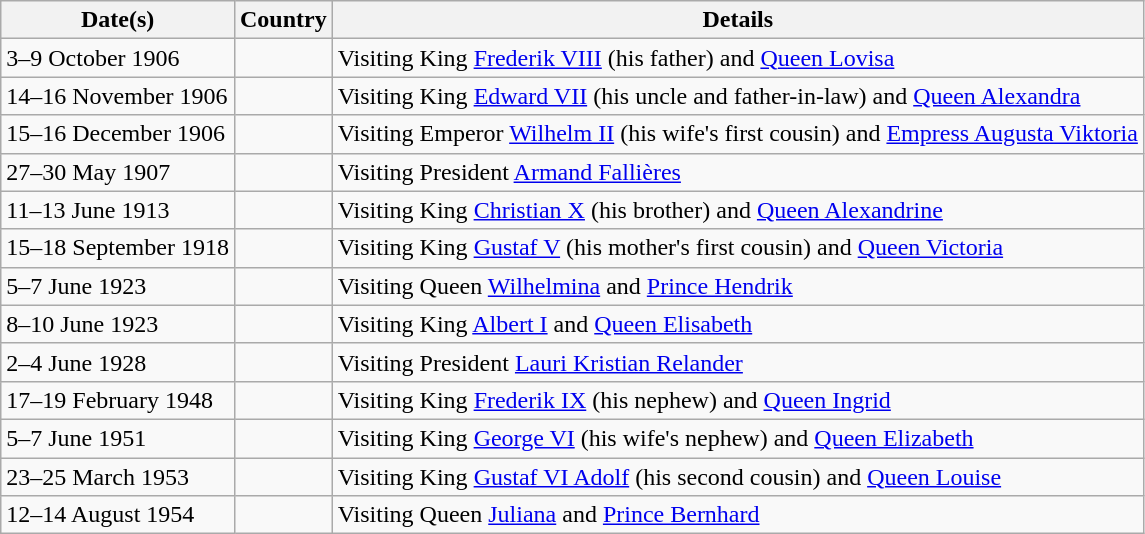<table class="wikitable">
<tr>
<th>Date(s)</th>
<th>Country</th>
<th>Details</th>
</tr>
<tr>
<td>3–9 October 1906</td>
<td></td>
<td>Visiting King <a href='#'>Frederik VIII</a> (his father) and <a href='#'>Queen Lovisa</a></td>
</tr>
<tr>
<td>14–16 November 1906</td>
<td></td>
<td>Visiting King <a href='#'>Edward VII</a> (his uncle and father-in-law) and <a href='#'>Queen Alexandra</a></td>
</tr>
<tr>
<td>15–16 December 1906</td>
<td></td>
<td>Visiting Emperor <a href='#'>Wilhelm II</a> (his wife's first cousin) and <a href='#'>Empress Augusta Viktoria</a></td>
</tr>
<tr>
<td>27–30 May 1907</td>
<td></td>
<td>Visiting President <a href='#'>Armand Fallières</a></td>
</tr>
<tr>
<td>11–13 June 1913</td>
<td></td>
<td>Visiting King <a href='#'>Christian X</a> (his brother) and <a href='#'>Queen Alexandrine</a></td>
</tr>
<tr>
<td>15–18 September 1918</td>
<td></td>
<td>Visiting King <a href='#'>Gustaf V</a> (his mother's first cousin) and <a href='#'>Queen Victoria</a></td>
</tr>
<tr>
<td>5–7 June 1923</td>
<td></td>
<td>Visiting Queen <a href='#'>Wilhelmina</a> and <a href='#'>Prince Hendrik</a></td>
</tr>
<tr>
<td>8–10 June 1923</td>
<td></td>
<td>Visiting King <a href='#'>Albert I</a> and <a href='#'>Queen Elisabeth</a></td>
</tr>
<tr>
<td>2–4 June 1928</td>
<td></td>
<td>Visiting President <a href='#'>Lauri Kristian Relander</a></td>
</tr>
<tr>
<td>17–19 February 1948</td>
<td></td>
<td>Visiting King <a href='#'>Frederik IX</a> (his nephew) and <a href='#'>Queen Ingrid</a></td>
</tr>
<tr>
<td>5–7 June 1951</td>
<td></td>
<td>Visiting  King <a href='#'>George VI</a> (his wife's nephew) and <a href='#'>Queen Elizabeth</a></td>
</tr>
<tr>
<td>23–25 March 1953</td>
<td></td>
<td>Visiting King <a href='#'>Gustaf VI Adolf</a> (his second cousin) and <a href='#'>Queen Louise</a></td>
</tr>
<tr>
<td>12–14 August 1954</td>
<td></td>
<td>Visiting Queen <a href='#'>Juliana</a> and <a href='#'>Prince Bernhard</a></td>
</tr>
</table>
